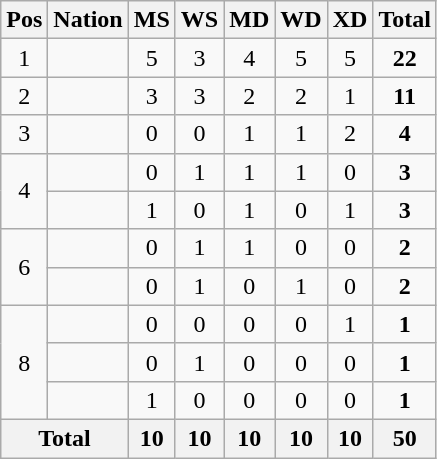<table class="wikitable" style="text-align:center">
<tr>
<th>Pos</th>
<th>Nation</th>
<th>MS</th>
<th>WS</th>
<th>MD</th>
<th>WD</th>
<th>XD</th>
<th>Total</th>
</tr>
<tr>
<td>1</td>
<td align="left"></td>
<td>5</td>
<td>3</td>
<td>4</td>
<td>5</td>
<td>5</td>
<td><strong>22</strong></td>
</tr>
<tr>
<td>2</td>
<td align="left"></td>
<td>3</td>
<td>3</td>
<td>2</td>
<td>2</td>
<td>1</td>
<td><strong>11</strong></td>
</tr>
<tr>
<td>3</td>
<td align="left"><strong></strong></td>
<td>0</td>
<td>0</td>
<td>1</td>
<td>1</td>
<td>2</td>
<td><strong>4</strong></td>
</tr>
<tr>
<td rowspan=2>4</td>
<td align="left"></td>
<td>0</td>
<td>1</td>
<td>1</td>
<td>1</td>
<td>0</td>
<td><strong>3</strong></td>
</tr>
<tr>
<td align="left"></td>
<td>1</td>
<td>0</td>
<td>1</td>
<td>0</td>
<td>1</td>
<td><strong>3</strong></td>
</tr>
<tr>
<td rowspan=2>6</td>
<td align="left"></td>
<td>0</td>
<td>1</td>
<td>1</td>
<td>0</td>
<td>0</td>
<td><strong>2</strong></td>
</tr>
<tr>
<td align="left"></td>
<td>0</td>
<td>1</td>
<td>0</td>
<td>1</td>
<td>0</td>
<td><strong>2</strong></td>
</tr>
<tr>
<td rowspan=3>8</td>
<td align="left"></td>
<td>0</td>
<td>0</td>
<td>0</td>
<td>0</td>
<td>1</td>
<td><strong>1</strong></td>
</tr>
<tr>
<td align="left"></td>
<td>0</td>
<td>1</td>
<td>0</td>
<td>0</td>
<td>0</td>
<td><strong>1</strong></td>
</tr>
<tr>
<td align="left"></td>
<td>1</td>
<td>0</td>
<td>0</td>
<td>0</td>
<td>0</td>
<td><strong>1</strong></td>
</tr>
<tr>
<th colspan="2">Total</th>
<th>10</th>
<th>10</th>
<th>10</th>
<th>10</th>
<th>10</th>
<th>50</th>
</tr>
</table>
